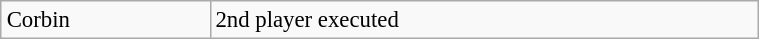<table class="wikitable plainrowheaders floatright" style="font-size: 95%; margin: 10px" align="right" width="40%">
<tr>
<td>Corbin</td>
<td>2nd player executed</td>
</tr>
</table>
